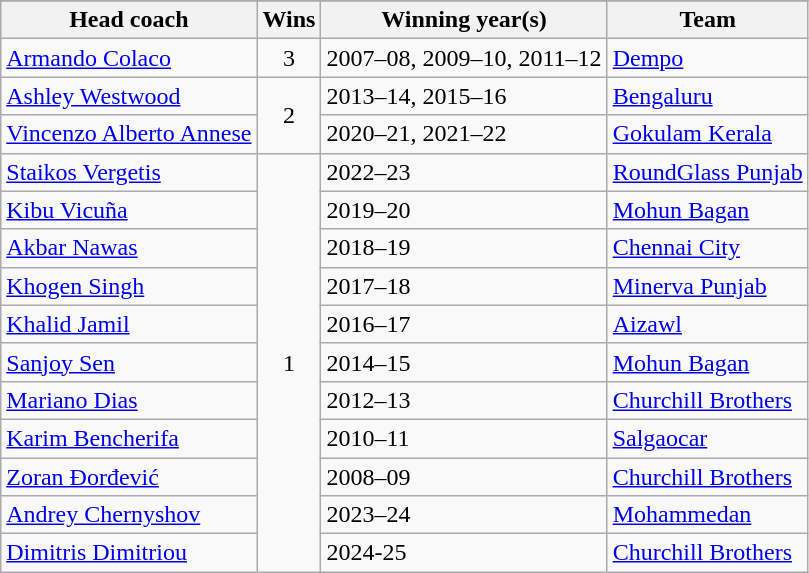<table class="wikitable">
<tr>
</tr>
<tr>
<th>Head coach</th>
<th>Wins</th>
<th>Winning year(s)</th>
<th>Team</th>
</tr>
<tr>
<td> <a href='#'>Armando Colaco</a></td>
<td rowspan="1" style="text-align:center;">3</td>
<td>2007–08, 2009–10, 2011–12</td>
<td><a href='#'>Dempo</a></td>
</tr>
<tr>
<td> <a href='#'>Ashley Westwood</a></td>
<td rowspan="2" style="text-align:center">2</td>
<td>2013–14, 2015–16</td>
<td><a href='#'>Bengaluru</a></td>
</tr>
<tr>
<td> <a href='#'>Vincenzo Alberto Annese</a></td>
<td>2020–21, 2021–22</td>
<td><a href='#'>Gokulam Kerala</a></td>
</tr>
<tr>
<td> <a href='#'>Staikos Vergetis</a></td>
<td rowspan="11" style="text-align:center">1</td>
<td>2022–23</td>
<td><a href='#'>RoundGlass Punjab</a></td>
</tr>
<tr>
<td> <a href='#'>Kibu Vicuña</a></td>
<td>2019–20</td>
<td><a href='#'>Mohun Bagan</a></td>
</tr>
<tr>
<td> <a href='#'>Akbar Nawas</a></td>
<td>2018–19</td>
<td><a href='#'>Chennai City</a></td>
</tr>
<tr>
<td> <a href='#'>Khogen Singh</a></td>
<td>2017–18</td>
<td><a href='#'>Minerva Punjab</a></td>
</tr>
<tr>
<td> <a href='#'>Khalid Jamil</a></td>
<td>2016–17</td>
<td><a href='#'>Aizawl</a></td>
</tr>
<tr>
<td> <a href='#'>Sanjoy Sen</a></td>
<td>2014–15</td>
<td><a href='#'>Mohun Bagan</a></td>
</tr>
<tr>
<td> <a href='#'>Mariano Dias</a></td>
<td>2012–13</td>
<td><a href='#'>Churchill Brothers</a></td>
</tr>
<tr>
<td> <a href='#'>Karim Bencherifa</a></td>
<td>2010–11</td>
<td><a href='#'>Salgaocar</a></td>
</tr>
<tr>
<td> <a href='#'>Zoran Đorđević</a></td>
<td>2008–09</td>
<td><a href='#'>Churchill Brothers</a></td>
</tr>
<tr>
<td> <a href='#'>Andrey Chernyshov</a></td>
<td>2023–24</td>
<td><a href='#'>Mohammedan</a></td>
</tr>
<tr>
<td> <a href='#'>Dimitris Dimitriou</a></td>
<td>2024-25</td>
<td><a href='#'>Churchill Brothers</a></td>
</tr>
</table>
